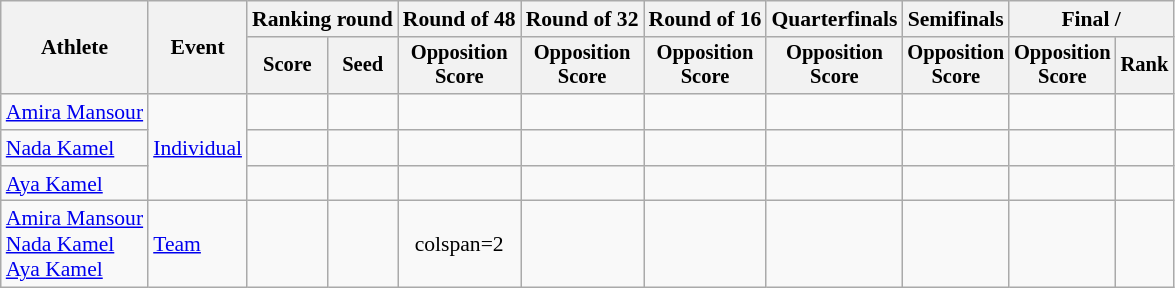<table class="wikitable" style="font-size:90%">
<tr>
<th rowspan=2>Athlete</th>
<th rowspan=2>Event</th>
<th colspan=2>Ranking round</th>
<th>Round of 48</th>
<th>Round of 32</th>
<th>Round of 16</th>
<th>Quarterfinals</th>
<th>Semifinals</th>
<th colspan=2>Final / </th>
</tr>
<tr style="font-size:95%">
<th>Score</th>
<th>Seed</th>
<th>Opposition<br>Score</th>
<th>Opposition<br>Score</th>
<th>Opposition<br>Score</th>
<th>Opposition<br>Score</th>
<th>Opposition<br>Score</th>
<th>Opposition<br>Score</th>
<th>Rank</th>
</tr>
<tr align=center>
<td align=left><a href='#'>Amira Mansour</a></td>
<td align=left rowspan=3><a href='#'>Individual</a></td>
<td></td>
<td></td>
<td></td>
<td></td>
<td></td>
<td></td>
<td></td>
<td></td>
<td></td>
</tr>
<tr align=center>
<td align=left><a href='#'>Nada Kamel</a></td>
<td></td>
<td></td>
<td></td>
<td></td>
<td></td>
<td></td>
<td></td>
<td></td>
<td></td>
</tr>
<tr align=center>
<td align=left><a href='#'>Aya Kamel</a></td>
<td></td>
<td></td>
<td></td>
<td></td>
<td></td>
<td></td>
<td></td>
<td></td>
<td></td>
</tr>
<tr align=center>
<td align=left><a href='#'>Amira Mansour</a><br><a href='#'>Nada Kamel</a><br><a href='#'>Aya Kamel</a></td>
<td align=left><a href='#'>Team</a></td>
<td></td>
<td></td>
<td>colspan=2 </td>
<td></td>
<td></td>
<td></td>
<td></td>
<td></td>
</tr>
</table>
